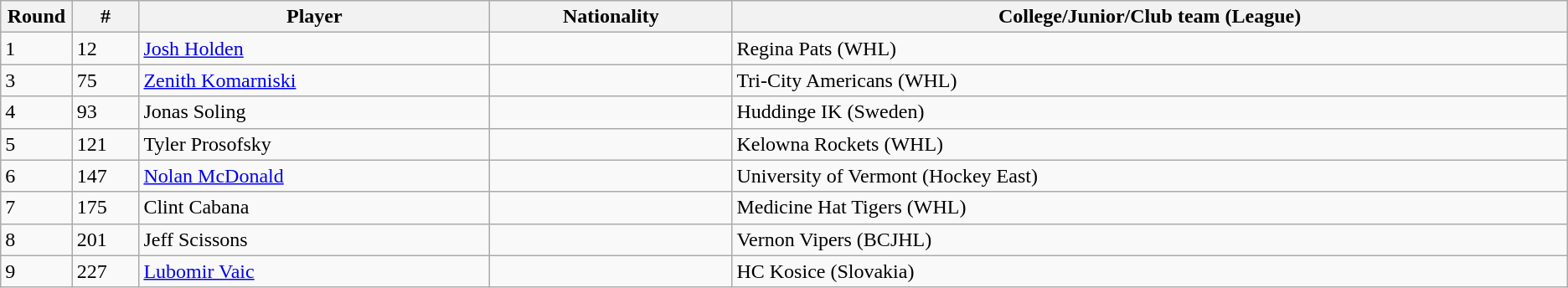<table class="wikitable">
<tr align="center">
<th bgcolor="#DDDDFF" width="4.0%">Round</th>
<th bgcolor="#DDDDFF" width="4.0%">#</th>
<th bgcolor="#DDDDFF" width="21.0%">Player</th>
<th bgcolor="#DDDDFF" width="14.5%">Nationality</th>
<th bgcolor="#DDDDFF" width="50.0%">College/Junior/Club team (League)</th>
</tr>
<tr>
<td>1</td>
<td>12</td>
<td><a href='#'>Josh Holden</a></td>
<td></td>
<td>Regina Pats (WHL)</td>
</tr>
<tr>
<td>3</td>
<td>75</td>
<td><a href='#'>Zenith Komarniski</a></td>
<td></td>
<td>Tri-City Americans (WHL)</td>
</tr>
<tr>
<td>4</td>
<td>93</td>
<td>Jonas Soling</td>
<td></td>
<td>Huddinge IK (Sweden)</td>
</tr>
<tr>
<td>5</td>
<td>121</td>
<td>Tyler Prosofsky</td>
<td></td>
<td>Kelowna Rockets (WHL)</td>
</tr>
<tr>
<td>6</td>
<td>147</td>
<td><a href='#'>Nolan McDonald</a></td>
<td></td>
<td>University of Vermont (Hockey East)</td>
</tr>
<tr>
<td>7</td>
<td>175</td>
<td>Clint Cabana</td>
<td></td>
<td>Medicine Hat Tigers (WHL)</td>
</tr>
<tr>
<td>8</td>
<td>201</td>
<td>Jeff Scissons</td>
<td></td>
<td>Vernon Vipers (BCJHL)</td>
</tr>
<tr>
<td>9</td>
<td>227</td>
<td><a href='#'>Lubomir Vaic</a></td>
<td></td>
<td>HC Kosice (Slovakia)</td>
</tr>
</table>
